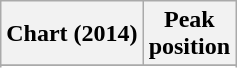<table class="wikitable sortable plainrowheaders" style="text-align:center;">
<tr>
<th scope="col">Chart (2014)</th>
<th scope="col">Peak<br>position</th>
</tr>
<tr>
</tr>
<tr>
</tr>
<tr>
</tr>
<tr>
</tr>
<tr>
</tr>
<tr>
</tr>
<tr>
</tr>
</table>
